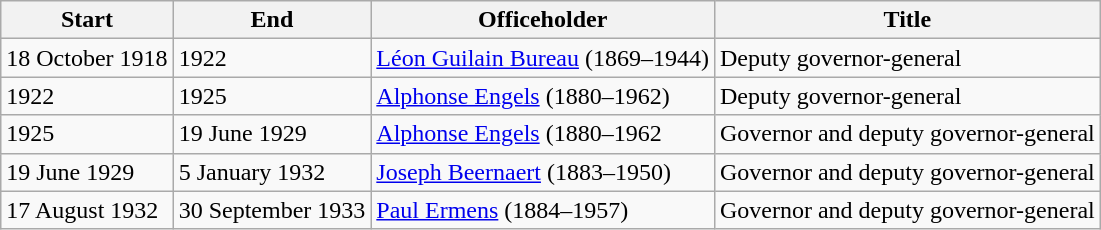<table class=wikitable sortable>
<tr>
<th>Start</th>
<th>End</th>
<th>Officeholder</th>
<th>Title</th>
</tr>
<tr>
<td>18 October 1918</td>
<td>1922</td>
<td><a href='#'>Léon Guilain Bureau</a> (1869–1944)</td>
<td>Deputy governor-general</td>
</tr>
<tr>
<td>1922</td>
<td>1925</td>
<td><a href='#'>Alphonse Engels</a> (1880–1962)</td>
<td>Deputy governor-general</td>
</tr>
<tr>
<td>1925</td>
<td>19 June 1929</td>
<td><a href='#'>Alphonse Engels</a> (1880–1962</td>
<td>Governor and deputy governor-general</td>
</tr>
<tr>
<td>19 June 1929</td>
<td>5 January 1932</td>
<td><a href='#'>Joseph Beernaert</a> (1883–1950)</td>
<td>Governor and deputy governor-general</td>
</tr>
<tr>
<td>17 August 1932</td>
<td>30 September 1933</td>
<td><a href='#'>Paul Ermens</a> (1884–1957)</td>
<td>Governor and deputy governor-general</td>
</tr>
</table>
